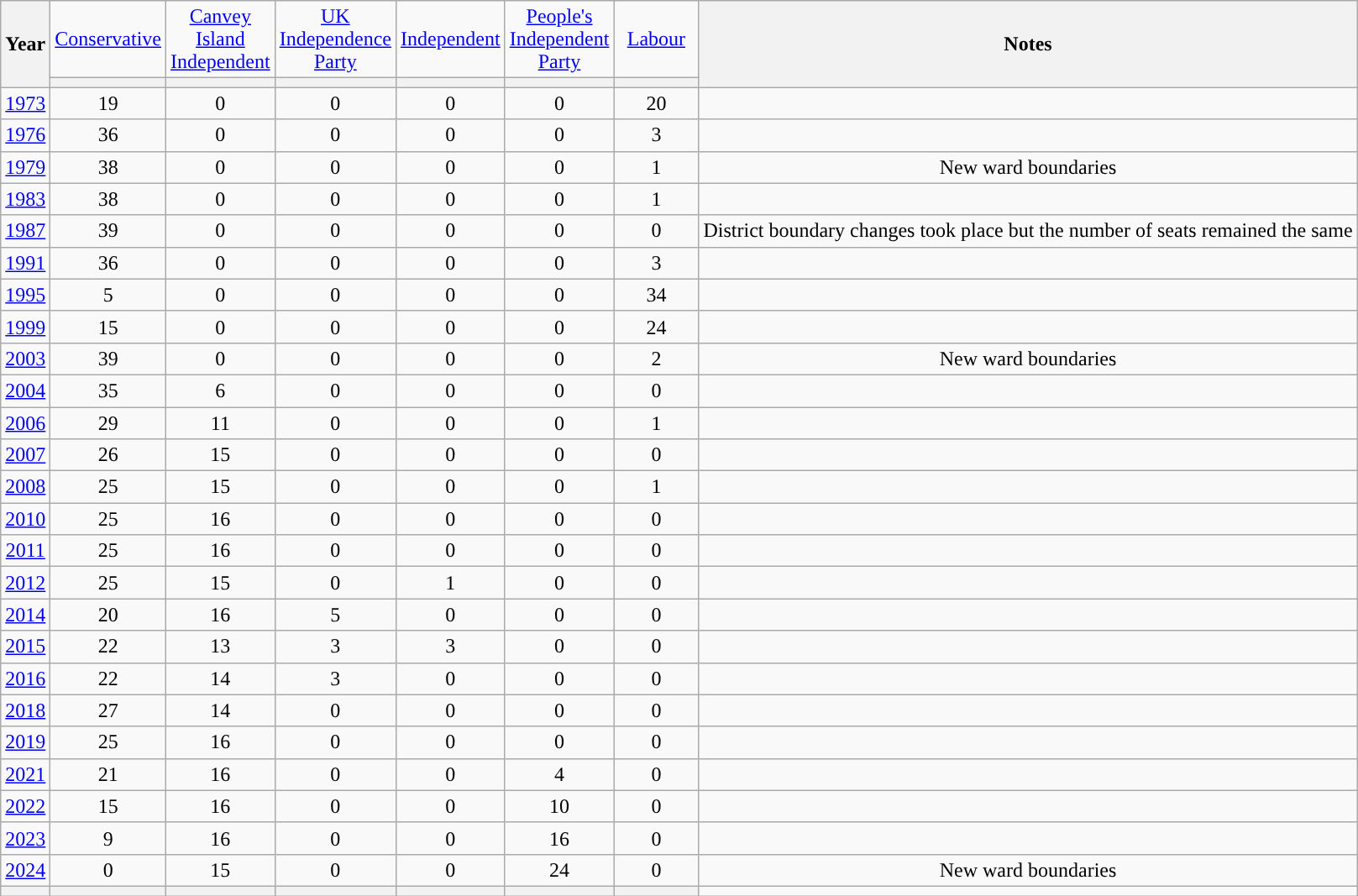<table class=wikitable style=text-align:center>
<tr>
<th rowspan=2>Year</th>
<td width="60"><a href='#'>Conservative</a></td>
<td width="60"><a href='#'>Canvey Island Independent</a></td>
<td width="60"><a href='#'>UK Independence Party</a></td>
<td width="60"><a href='#'>Independent</a></td>
<td width="60"><a href='#'>People's Independent Party</a></td>
<td width="60"><a href='#'>Labour</a></td>
<th rowspan="2">Notes</th>
</tr>
<tr>
<th style="background-color: "></th>
<th style="background-color: "></th>
<th style="background-color: "></th>
<th style="background-color: "></th>
<th style="background-color: "></th>
<th style="background-color: "></th>
</tr>
<tr>
<td><a href='#'>1973</a></td>
<td>19</td>
<td>0</td>
<td>0</td>
<td>0</td>
<td>0</td>
<td>20</td>
<td></td>
</tr>
<tr>
<td><a href='#'>1976</a></td>
<td>36</td>
<td>0</td>
<td>0</td>
<td>0</td>
<td>0</td>
<td>3</td>
<td></td>
</tr>
<tr>
<td><a href='#'>1979</a></td>
<td>38</td>
<td>0</td>
<td>0</td>
<td>0</td>
<td>0</td>
<td>1</td>
<td>New ward boundaries</td>
</tr>
<tr>
<td><a href='#'>1983</a></td>
<td>38</td>
<td>0</td>
<td>0</td>
<td>0</td>
<td>0</td>
<td>1</td>
<td></td>
</tr>
<tr>
<td><a href='#'>1987</a></td>
<td>39</td>
<td>0</td>
<td>0</td>
<td>0</td>
<td>0</td>
<td>0</td>
<td>District boundary changes took place but the number of seats remained the same</td>
</tr>
<tr>
<td><a href='#'>1991</a></td>
<td>36</td>
<td>0</td>
<td>0</td>
<td>0</td>
<td>0</td>
<td>3</td>
<td></td>
</tr>
<tr>
<td><a href='#'>1995</a></td>
<td>5</td>
<td>0</td>
<td>0</td>
<td>0</td>
<td>0</td>
<td>34</td>
<td></td>
</tr>
<tr>
<td><a href='#'>1999</a></td>
<td>15</td>
<td>0</td>
<td>0</td>
<td>0</td>
<td>0</td>
<td>24</td>
<td></td>
</tr>
<tr>
<td><a href='#'>2003</a></td>
<td>39</td>
<td>0</td>
<td>0</td>
<td>0</td>
<td>0</td>
<td>2</td>
<td>New ward boundaries</td>
</tr>
<tr>
<td><a href='#'>2004</a></td>
<td>35</td>
<td>6</td>
<td>0</td>
<td>0</td>
<td>0</td>
<td>0</td>
<td></td>
</tr>
<tr>
<td><a href='#'>2006</a></td>
<td>29</td>
<td>11</td>
<td>0</td>
<td>0</td>
<td>0</td>
<td>1</td>
<td></td>
</tr>
<tr>
<td><a href='#'>2007</a></td>
<td>26</td>
<td>15</td>
<td>0</td>
<td>0</td>
<td>0</td>
<td>0</td>
<td></td>
</tr>
<tr>
<td><a href='#'>2008</a></td>
<td>25</td>
<td>15</td>
<td>0</td>
<td>0</td>
<td>0</td>
<td>1</td>
<td></td>
</tr>
<tr>
<td><a href='#'>2010</a></td>
<td>25</td>
<td>16</td>
<td>0</td>
<td>0</td>
<td>0</td>
<td>0</td>
<td></td>
</tr>
<tr>
<td><a href='#'>2011</a></td>
<td>25</td>
<td>16</td>
<td>0</td>
<td>0</td>
<td>0</td>
<td>0</td>
<td></td>
</tr>
<tr>
<td><a href='#'>2012</a></td>
<td>25</td>
<td>15</td>
<td>0</td>
<td>1</td>
<td>0</td>
<td>0</td>
<td></td>
</tr>
<tr>
<td><a href='#'>2014</a></td>
<td>20</td>
<td>16</td>
<td>5</td>
<td>0</td>
<td>0</td>
<td>0</td>
<td></td>
</tr>
<tr>
<td><a href='#'>2015</a></td>
<td>22</td>
<td>13</td>
<td>3</td>
<td>3</td>
<td>0</td>
<td>0</td>
<td></td>
</tr>
<tr>
<td><a href='#'>2016</a></td>
<td>22</td>
<td>14</td>
<td>3</td>
<td>0</td>
<td>0</td>
<td>0</td>
<td></td>
</tr>
<tr>
<td><a href='#'>2018</a></td>
<td>27</td>
<td>14</td>
<td>0</td>
<td>0</td>
<td>0</td>
<td>0</td>
<td></td>
</tr>
<tr>
<td><a href='#'>2019</a></td>
<td>25</td>
<td>16</td>
<td>0</td>
<td>0</td>
<td>0</td>
<td>0</td>
<td></td>
</tr>
<tr>
<td><a href='#'>2021</a></td>
<td>21</td>
<td>16</td>
<td>0</td>
<td>0</td>
<td>4</td>
<td>0</td>
<td></td>
</tr>
<tr>
<td><a href='#'>2022</a></td>
<td>15</td>
<td>16</td>
<td>0</td>
<td>0</td>
<td>10</td>
<td>0</td>
<td></td>
</tr>
<tr>
<td><a href='#'>2023</a></td>
<td>9</td>
<td>16</td>
<td>0</td>
<td>0</td>
<td>16</td>
<td>0</td>
<td></td>
</tr>
<tr>
<td><a href='#'>2024</a></td>
<td>0</td>
<td>15</td>
<td>0</td>
<td>0</td>
<td>24</td>
<td>0</td>
<td>New ward boundaries</td>
</tr>
<tr>
<th></th>
<th style="background-color: "></th>
<th style="background-color: "></th>
<th style="background-color: "></th>
<th style="background-color: "></th>
<th style="background-color: "></th>
<th style="background-color: "></th>
<td></td>
</tr>
</table>
